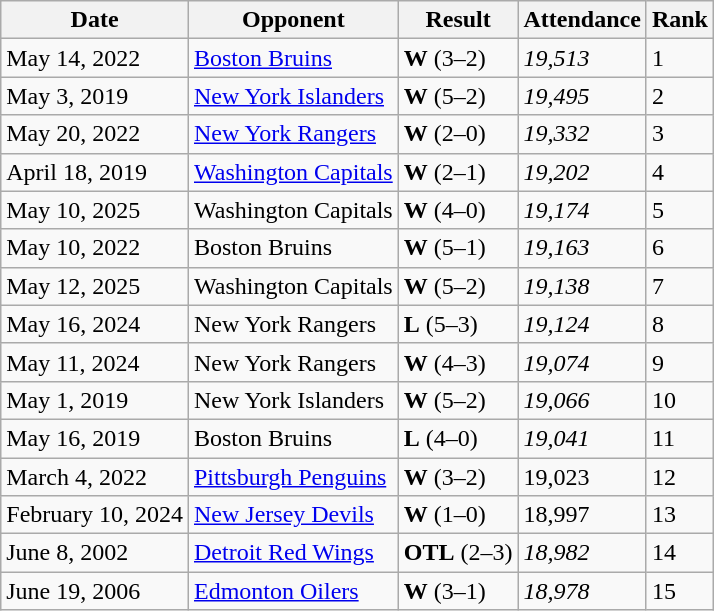<table class="wikitable">
<tr>
<th>Date</th>
<th>Opponent</th>
<th>Result</th>
<th>Attendance</th>
<th>Rank</th>
</tr>
<tr>
<td>May 14, 2022</td>
<td><a href='#'>Boston Bruins</a></td>
<td><strong>W</strong> (3–2)</td>
<td><em>19,513</em></td>
<td>1 </td>
</tr>
<tr>
<td>May 3, 2019</td>
<td><a href='#'>New York Islanders</a></td>
<td><strong>W</strong> (5–2)</td>
<td><em>19,495</em></td>
<td>2 </td>
</tr>
<tr>
<td>May 20, 2022</td>
<td><a href='#'>New York Rangers</a></td>
<td><strong>W</strong> (2–0)</td>
<td><em>19,332</em></td>
<td>3 </td>
</tr>
<tr>
<td>April 18, 2019</td>
<td><a href='#'>Washington Capitals</a></td>
<td><strong>W</strong> (2–1)</td>
<td><em>19,202</em></td>
<td>4 </td>
</tr>
<tr>
<td>May 10, 2025</td>
<td>Washington Capitals</td>
<td><strong>W</strong> (4–0)</td>
<td><em>19,174</em></td>
<td>5</td>
</tr>
<tr>
<td>May 10, 2022</td>
<td>Boston Bruins</td>
<td><strong>W</strong> (5–1)</td>
<td><em>19,163</em></td>
<td>6 </td>
</tr>
<tr>
<td>May 12, 2025</td>
<td>Washington Capitals</td>
<td><strong>W</strong> (5–2)</td>
<td><em>19,138</em></td>
<td>7</td>
</tr>
<tr>
<td>May 16, 2024</td>
<td>New York Rangers</td>
<td><strong>L</strong> (5–3)</td>
<td><em>19,124</em></td>
<td>8</td>
</tr>
<tr>
<td>May 11, 2024</td>
<td>New York Rangers</td>
<td><strong>W</strong> (4–3)</td>
<td><em>19,074</em></td>
<td>9</td>
</tr>
<tr>
<td>May 1, 2019</td>
<td>New York Islanders</td>
<td><strong>W</strong> (5–2)</td>
<td><em>19,066</em></td>
<td>10 </td>
</tr>
<tr>
<td>May 16, 2019</td>
<td>Boston Bruins</td>
<td><strong>L</strong> (4–0)</td>
<td><em>19,041</em></td>
<td>11 </td>
</tr>
<tr>
<td>March 4, 2022</td>
<td><a href='#'>Pittsburgh Penguins</a></td>
<td><strong>W</strong> (3–2)</td>
<td>19,023</td>
<td>12 </td>
</tr>
<tr>
<td>February 10, 2024</td>
<td><a href='#'>New Jersey Devils</a></td>
<td><strong>W</strong> (1–0)</td>
<td>18,997</td>
<td>13 </td>
</tr>
<tr>
<td>June 8, 2002</td>
<td><a href='#'>Detroit Red Wings</a></td>
<td><strong>OTL</strong> (2–3)</td>
<td><em>18,982</em></td>
<td>14 </td>
</tr>
<tr>
<td>June 19, 2006</td>
<td><a href='#'>Edmonton Oilers</a></td>
<td><strong>W</strong> (3–1)</td>
<td><em>18,978</em></td>
<td>15 </td>
</tr>
</table>
